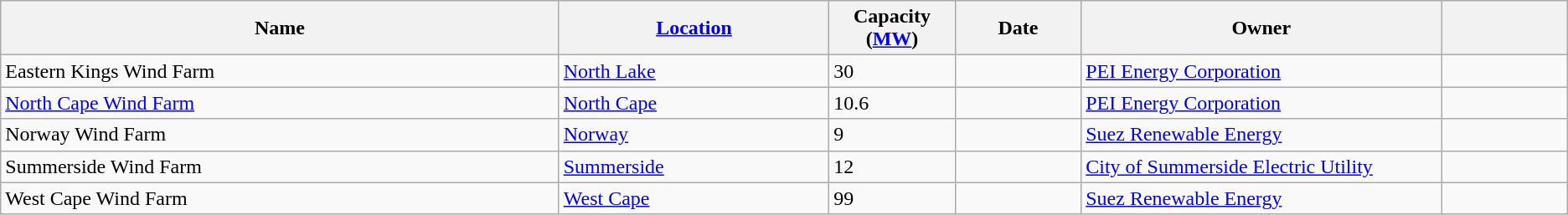<table class="wikitable sortable">
<tr>
<th width="31%">Name</th>
<th width="15%"><a href='#'>Location</a></th>
<th width="7%">Capacity (<a href='#'>MW</a>)</th>
<th width="7%">Date</th>
<th width="20%">Owner</th>
<th width="7%"></th>
</tr>
<tr>
<td>Eastern Kings Wind Farm</td>
<td><a href='#'>North Lake</a></td>
<td>30</td>
<td></td>
<td><a href='#'>PEI Energy Corporation</a></td>
<td></td>
</tr>
<tr>
<td><a href='#'>North Cape Wind Farm</a></td>
<td><a href='#'>North Cape</a></td>
<td>10.6</td>
<td></td>
<td><a href='#'>PEI Energy Corporation</a></td>
<td></td>
</tr>
<tr>
<td>Norway Wind Farm</td>
<td><a href='#'>Norway</a></td>
<td>9</td>
<td></td>
<td><a href='#'>Suez Renewable Energy</a></td>
<td></td>
</tr>
<tr>
<td>Summerside Wind Farm</td>
<td><a href='#'>Summerside</a></td>
<td>12</td>
<td></td>
<td><a href='#'>City of Summerside Electric Utility</a></td>
<td></td>
</tr>
<tr>
<td>West Cape Wind Farm</td>
<td><a href='#'>West Cape</a></td>
<td>99</td>
<td></td>
<td><a href='#'>Suez Renewable Energy</a></td>
<td></td>
</tr>
</table>
